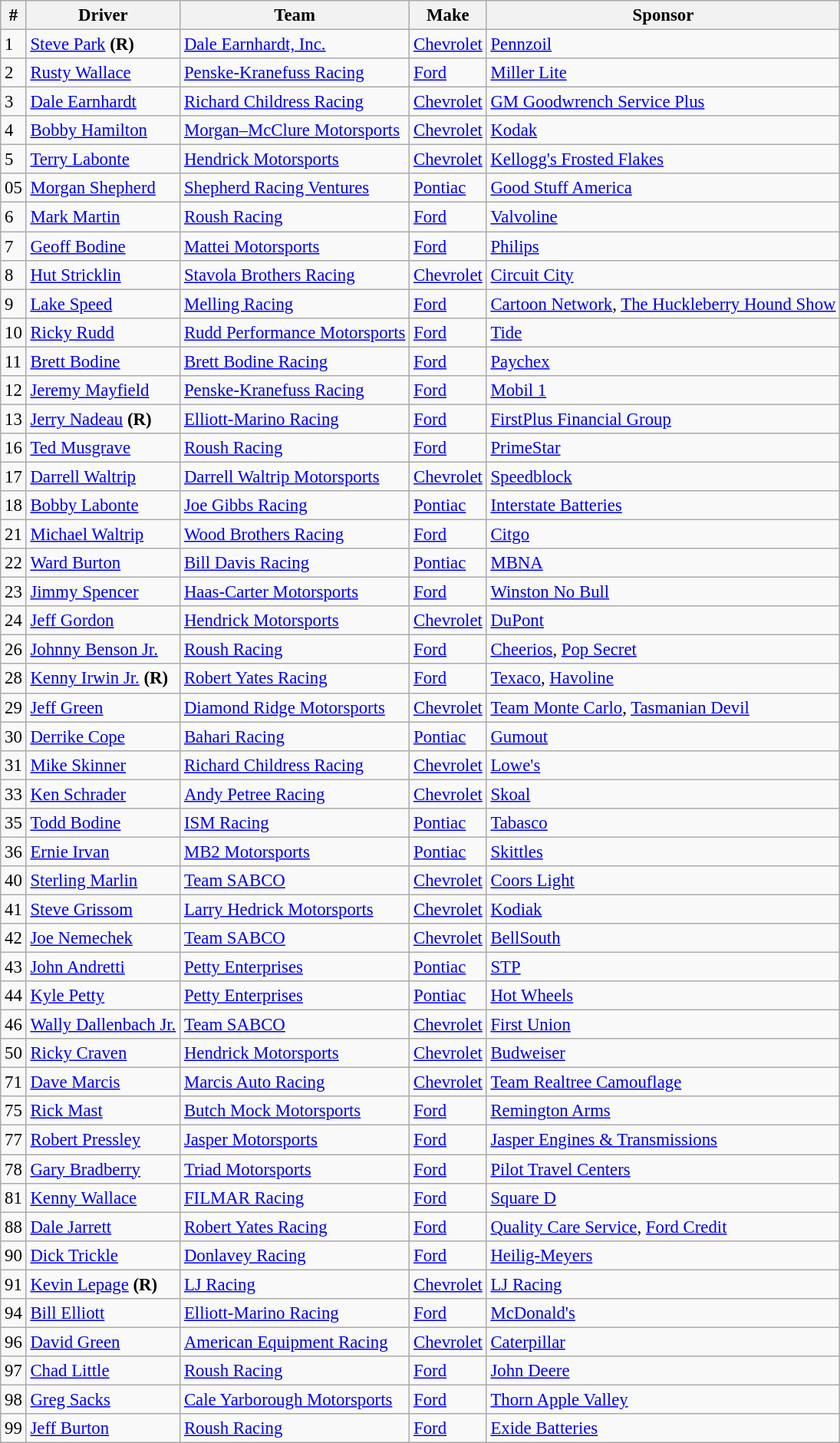<table class="wikitable" style="font-size:95%">
<tr>
<th>#</th>
<th>Driver</th>
<th>Team</th>
<th>Make</th>
<th>Sponsor</th>
</tr>
<tr>
<td>1</td>
<td><a href='#'>Steve Park</a> <strong>(R)</strong></td>
<td><a href='#'>Dale Earnhardt, Inc.</a></td>
<td><a href='#'>Chevrolet</a></td>
<td><a href='#'>Pennzoil</a></td>
</tr>
<tr>
<td>2</td>
<td><a href='#'>Rusty Wallace</a></td>
<td><a href='#'>Penske-Kranefuss Racing</a></td>
<td><a href='#'>Ford</a></td>
<td><a href='#'>Miller Lite</a></td>
</tr>
<tr>
<td>3</td>
<td><a href='#'>Dale Earnhardt</a></td>
<td><a href='#'>Richard Childress Racing</a></td>
<td><a href='#'>Chevrolet</a></td>
<td><a href='#'>GM Goodwrench Service Plus</a></td>
</tr>
<tr>
<td>4</td>
<td><a href='#'>Bobby Hamilton</a></td>
<td><a href='#'>Morgan–McClure Motorsports</a></td>
<td><a href='#'>Chevrolet</a></td>
<td><a href='#'>Kodak</a></td>
</tr>
<tr>
<td>5</td>
<td><a href='#'>Terry Labonte</a></td>
<td><a href='#'>Hendrick Motorsports</a></td>
<td><a href='#'>Chevrolet</a></td>
<td><a href='#'>Kellogg's Frosted Flakes</a></td>
</tr>
<tr>
<td>05</td>
<td><a href='#'>Morgan Shepherd</a></td>
<td><a href='#'>Shepherd Racing Ventures</a></td>
<td><a href='#'>Pontiac</a></td>
<td><a href='#'>Good Stuff America</a></td>
</tr>
<tr>
<td>6</td>
<td><a href='#'>Mark Martin</a></td>
<td><a href='#'>Roush Racing</a></td>
<td><a href='#'>Ford</a></td>
<td><a href='#'>Valvoline</a></td>
</tr>
<tr>
<td>7</td>
<td><a href='#'>Geoff Bodine</a></td>
<td><a href='#'>Mattei Motorsports</a></td>
<td><a href='#'>Ford</a></td>
<td><a href='#'>Philips</a></td>
</tr>
<tr>
<td>8</td>
<td><a href='#'>Hut Stricklin</a></td>
<td><a href='#'>Stavola Brothers Racing</a></td>
<td><a href='#'>Chevrolet</a></td>
<td><a href='#'>Circuit City</a></td>
</tr>
<tr>
<td>9</td>
<td><a href='#'>Lake Speed</a></td>
<td><a href='#'>Melling Racing</a></td>
<td><a href='#'>Ford</a></td>
<td><a href='#'>Cartoon Network</a>, <a href='#'>The Huckleberry Hound Show</a></td>
</tr>
<tr>
<td>10</td>
<td><a href='#'>Ricky Rudd</a></td>
<td><a href='#'>Rudd Performance Motorsports</a></td>
<td><a href='#'>Ford</a></td>
<td><a href='#'>Tide</a></td>
</tr>
<tr>
<td>11</td>
<td><a href='#'>Brett Bodine</a></td>
<td><a href='#'>Brett Bodine Racing</a></td>
<td><a href='#'>Ford</a></td>
<td><a href='#'>Paychex</a></td>
</tr>
<tr>
<td>12</td>
<td><a href='#'>Jeremy Mayfield</a></td>
<td><a href='#'>Penske-Kranefuss Racing</a></td>
<td><a href='#'>Ford</a></td>
<td><a href='#'>Mobil 1</a></td>
</tr>
<tr>
<td>13</td>
<td><a href='#'>Jerry Nadeau</a> <strong>(R)</strong></td>
<td><a href='#'>Elliott-Marino Racing</a></td>
<td><a href='#'>Ford</a></td>
<td><a href='#'>FirstPlus Financial Group</a></td>
</tr>
<tr>
<td>16</td>
<td><a href='#'>Ted Musgrave</a></td>
<td><a href='#'>Roush Racing</a></td>
<td><a href='#'>Ford</a></td>
<td><a href='#'>PrimeStar</a></td>
</tr>
<tr>
<td>17</td>
<td><a href='#'>Darrell Waltrip</a></td>
<td><a href='#'>Darrell Waltrip Motorsports</a></td>
<td><a href='#'>Chevrolet</a></td>
<td><a href='#'>Speedblock</a></td>
</tr>
<tr>
<td>18</td>
<td><a href='#'>Bobby Labonte</a></td>
<td><a href='#'>Joe Gibbs Racing</a></td>
<td><a href='#'>Pontiac</a></td>
<td><a href='#'>Interstate Batteries</a></td>
</tr>
<tr>
<td>21</td>
<td><a href='#'>Michael Waltrip</a></td>
<td><a href='#'>Wood Brothers Racing</a></td>
<td><a href='#'>Ford</a></td>
<td><a href='#'>Citgo</a></td>
</tr>
<tr>
<td>22</td>
<td><a href='#'>Ward Burton</a></td>
<td><a href='#'>Bill Davis Racing</a></td>
<td><a href='#'>Pontiac</a></td>
<td><a href='#'>MBNA</a></td>
</tr>
<tr>
<td>23</td>
<td><a href='#'>Jimmy Spencer</a></td>
<td><a href='#'>Haas-Carter Motorsports</a></td>
<td><a href='#'>Ford</a></td>
<td><a href='#'>Winston No Bull</a></td>
</tr>
<tr>
<td>24</td>
<td><a href='#'>Jeff Gordon</a></td>
<td><a href='#'>Hendrick Motorsports</a></td>
<td><a href='#'>Chevrolet</a></td>
<td><a href='#'>DuPont</a></td>
</tr>
<tr>
<td>26</td>
<td><a href='#'>Johnny Benson Jr.</a></td>
<td><a href='#'>Roush Racing</a></td>
<td><a href='#'>Ford</a></td>
<td><a href='#'>Cheerios</a>, <a href='#'>Pop Secret</a></td>
</tr>
<tr>
<td>28</td>
<td><a href='#'>Kenny Irwin Jr.</a> <strong>(R)</strong></td>
<td><a href='#'>Robert Yates Racing</a></td>
<td><a href='#'>Ford</a></td>
<td><a href='#'>Texaco</a>, <a href='#'>Havoline</a></td>
</tr>
<tr>
<td>29</td>
<td><a href='#'>Jeff Green</a></td>
<td><a href='#'>Diamond Ridge Motorsports</a></td>
<td><a href='#'>Chevrolet</a></td>
<td><a href='#'>Team Monte Carlo</a>, <a href='#'>Tasmanian Devil</a></td>
</tr>
<tr>
<td>30</td>
<td><a href='#'>Derrike Cope</a></td>
<td><a href='#'>Bahari Racing</a></td>
<td><a href='#'>Pontiac</a></td>
<td><a href='#'>Gumout</a></td>
</tr>
<tr>
<td>31</td>
<td><a href='#'>Mike Skinner</a></td>
<td><a href='#'>Richard Childress Racing</a></td>
<td><a href='#'>Chevrolet</a></td>
<td><a href='#'>Lowe's</a></td>
</tr>
<tr>
<td>33</td>
<td><a href='#'>Ken Schrader</a></td>
<td><a href='#'>Andy Petree Racing</a></td>
<td><a href='#'>Chevrolet</a></td>
<td><a href='#'>Skoal</a></td>
</tr>
<tr>
<td>35</td>
<td><a href='#'>Todd Bodine</a></td>
<td><a href='#'>ISM Racing</a></td>
<td><a href='#'>Pontiac</a></td>
<td><a href='#'>Tabasco</a></td>
</tr>
<tr>
<td>36</td>
<td><a href='#'>Ernie Irvan</a></td>
<td><a href='#'>MB2 Motorsports</a></td>
<td><a href='#'>Pontiac</a></td>
<td><a href='#'>Skittles</a></td>
</tr>
<tr>
<td>40</td>
<td><a href='#'>Sterling Marlin</a></td>
<td><a href='#'>Team SABCO</a></td>
<td><a href='#'>Chevrolet</a></td>
<td><a href='#'>Coors Light</a></td>
</tr>
<tr>
<td>41</td>
<td><a href='#'>Steve Grissom</a></td>
<td><a href='#'>Larry Hedrick Motorsports</a></td>
<td><a href='#'>Chevrolet</a></td>
<td><a href='#'>Kodiak</a></td>
</tr>
<tr>
<td>42</td>
<td><a href='#'>Joe Nemechek</a></td>
<td><a href='#'>Team SABCO</a></td>
<td><a href='#'>Chevrolet</a></td>
<td><a href='#'>BellSouth</a></td>
</tr>
<tr>
<td>43</td>
<td><a href='#'>John Andretti</a></td>
<td><a href='#'>Petty Enterprises</a></td>
<td><a href='#'>Pontiac</a></td>
<td><a href='#'>STP</a></td>
</tr>
<tr>
<td>44</td>
<td><a href='#'>Kyle Petty</a></td>
<td><a href='#'>Petty Enterprises</a></td>
<td><a href='#'>Pontiac</a></td>
<td><a href='#'>Hot Wheels</a></td>
</tr>
<tr>
<td>46</td>
<td><a href='#'>Wally Dallenbach Jr.</a></td>
<td><a href='#'>Team SABCO</a></td>
<td><a href='#'>Chevrolet</a></td>
<td><a href='#'>First Union</a></td>
</tr>
<tr>
<td>50</td>
<td><a href='#'>Ricky Craven</a></td>
<td><a href='#'>Hendrick Motorsports</a></td>
<td><a href='#'>Chevrolet</a></td>
<td><a href='#'>Budweiser</a></td>
</tr>
<tr>
<td>71</td>
<td><a href='#'>Dave Marcis</a></td>
<td><a href='#'>Marcis Auto Racing</a></td>
<td><a href='#'>Chevrolet</a></td>
<td><a href='#'>Team Realtree Camouflage</a></td>
</tr>
<tr>
<td>75</td>
<td><a href='#'>Rick Mast</a></td>
<td><a href='#'>Butch Mock Motorsports</a></td>
<td><a href='#'>Ford</a></td>
<td><a href='#'>Remington Arms</a></td>
</tr>
<tr>
<td>77</td>
<td><a href='#'>Robert Pressley</a></td>
<td><a href='#'>Jasper Motorsports</a></td>
<td><a href='#'>Ford</a></td>
<td><a href='#'>Jasper Engines & Transmissions</a></td>
</tr>
<tr>
<td>78</td>
<td><a href='#'>Gary Bradberry</a></td>
<td><a href='#'>Triad Motorsports</a></td>
<td><a href='#'>Ford</a></td>
<td><a href='#'>Pilot Travel Centers</a></td>
</tr>
<tr>
<td>81</td>
<td><a href='#'>Kenny Wallace</a></td>
<td><a href='#'>FILMAR Racing</a></td>
<td><a href='#'>Ford</a></td>
<td><a href='#'>Square D</a></td>
</tr>
<tr>
<td>88</td>
<td><a href='#'>Dale Jarrett</a></td>
<td><a href='#'>Robert Yates Racing</a></td>
<td><a href='#'>Ford</a></td>
<td><a href='#'>Quality Care Service</a>, <a href='#'>Ford Credit</a></td>
</tr>
<tr>
<td>90</td>
<td><a href='#'>Dick Trickle</a></td>
<td><a href='#'>Donlavey Racing</a></td>
<td><a href='#'>Ford</a></td>
<td><a href='#'>Heilig-Meyers</a></td>
</tr>
<tr>
<td>91</td>
<td><a href='#'>Kevin Lepage</a> <strong>(R)</strong></td>
<td><a href='#'>LJ Racing</a></td>
<td><a href='#'>Chevrolet</a></td>
<td><a href='#'>LJ Racing</a></td>
</tr>
<tr>
<td>94</td>
<td><a href='#'>Bill Elliott</a></td>
<td><a href='#'>Elliott-Marino Racing</a></td>
<td><a href='#'>Ford</a></td>
<td><a href='#'>McDonald's</a></td>
</tr>
<tr>
<td>96</td>
<td><a href='#'>David Green</a></td>
<td><a href='#'>American Equipment Racing</a></td>
<td><a href='#'>Chevrolet</a></td>
<td><a href='#'>Caterpillar</a></td>
</tr>
<tr>
<td>97</td>
<td><a href='#'>Chad Little</a></td>
<td><a href='#'>Roush Racing</a></td>
<td><a href='#'>Ford</a></td>
<td><a href='#'>John Deere</a></td>
</tr>
<tr>
<td>98</td>
<td><a href='#'>Greg Sacks</a></td>
<td><a href='#'>Cale Yarborough Motorsports</a></td>
<td><a href='#'>Ford</a></td>
<td><a href='#'>Thorn Apple Valley</a></td>
</tr>
<tr>
<td>99</td>
<td><a href='#'>Jeff Burton</a></td>
<td><a href='#'>Roush Racing</a></td>
<td><a href='#'>Ford</a></td>
<td><a href='#'>Exide Batteries</a></td>
</tr>
</table>
